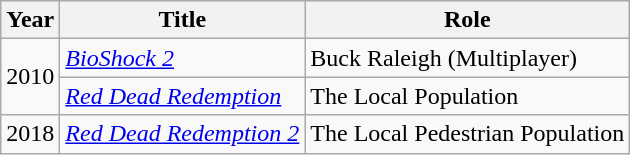<table class="wikitable">
<tr>
<th>Year</th>
<th>Title</th>
<th>Role</th>
</tr>
<tr>
<td rowspan="2">2010</td>
<td><em><a href='#'>BioShock 2</a></em></td>
<td>Buck Raleigh (Multiplayer)</td>
</tr>
<tr>
<td><em><a href='#'>Red Dead Redemption</a></em></td>
<td>The Local Population</td>
</tr>
<tr>
<td>2018</td>
<td><em><a href='#'>Red Dead Redemption 2</a></em></td>
<td>The Local Pedestrian Population</td>
</tr>
</table>
